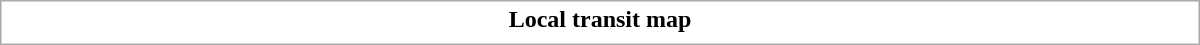<table class="collapsible uncollapsed" style="border:1px #aaa solid; width:50em; margin:0.2em auto">
<tr>
<th>Local transit map</th>
</tr>
<tr>
<td></td>
</tr>
</table>
